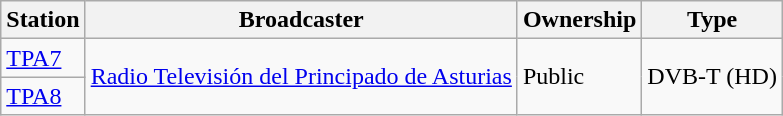<table class="wikitable">
<tr>
<th>Station</th>
<th>Broadcaster</th>
<th>Ownership</th>
<th>Type</th>
</tr>
<tr>
<td><a href='#'>TPA7</a></td>
<td rowspan="2"><a href='#'>Radio Televisión del Principado de Asturias</a></td>
<td rowspan="2">Public</td>
<td rowspan="2">DVB-T (HD)</td>
</tr>
<tr>
<td><a href='#'>TPA8</a></td>
</tr>
</table>
